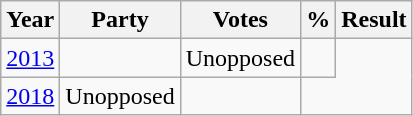<table class="wikitable">
<tr>
<th>Year</th>
<th colspan="2">Party</th>
<th>Votes</th>
<th>%</th>
<th>Result</th>
</tr>
<tr>
<td><a href='#'>2013</a></td>
<td></td>
<td colspan="2">Unopposed</td>
<td></td>
</tr>
<tr>
<td><a href='#'>2018</a></td>
<td colspan="2">Unopposed</td>
<td></td>
</tr>
</table>
